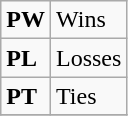<table class="wikitable">
<tr>
<td><strong>PW</strong></td>
<td>Wins</td>
</tr>
<tr>
<td><strong>PL</strong></td>
<td>Losses</td>
</tr>
<tr>
<td><strong>PT</strong></td>
<td>Ties</td>
</tr>
<tr>
</tr>
</table>
